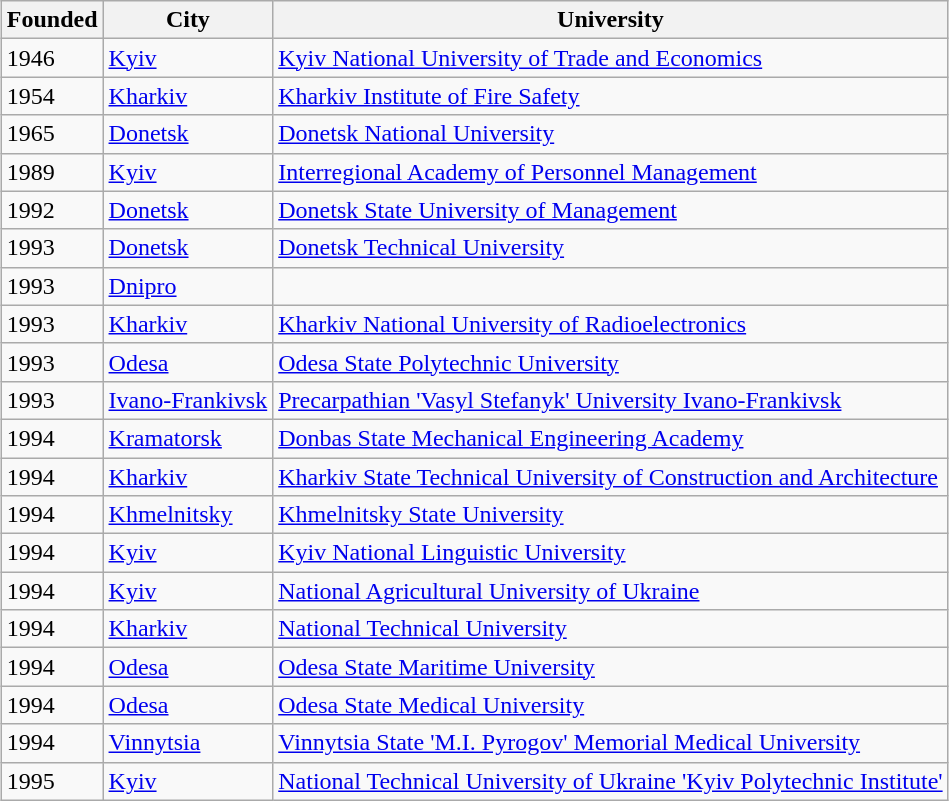<table class="wikitable sortable" style="margin:1px; border:1px solid #ccc;">
<tr style="text-align:left; vertical-align:top;" ">
<th>Founded</th>
<th>City</th>
<th>University</th>
</tr>
<tr>
<td>1946</td>
<td><a href='#'>Kyiv</a></td>
<td><a href='#'>Kyiv National University of Trade and Economics</a></td>
</tr>
<tr>
<td>1954</td>
<td><a href='#'>Kharkiv</a></td>
<td><a href='#'>Kharkiv Institute of Fire Safety</a></td>
</tr>
<tr>
<td>1965</td>
<td><a href='#'>Donetsk</a></td>
<td><a href='#'>Donetsk National University</a></td>
</tr>
<tr>
<td>1989</td>
<td><a href='#'>Kyiv</a></td>
<td><a href='#'>Interregional Academy of Personnel Management</a></td>
</tr>
<tr>
<td>1992</td>
<td><a href='#'>Donetsk</a></td>
<td><a href='#'>Donetsk State University of Management</a></td>
</tr>
<tr>
<td>1993</td>
<td><a href='#'>Donetsk</a></td>
<td><a href='#'>Donetsk Technical University</a></td>
</tr>
<tr>
<td>1993</td>
<td><a href='#'>Dnipro</a></td>
<td></td>
</tr>
<tr>
<td>1993</td>
<td><a href='#'>Kharkiv</a></td>
<td><a href='#'>Kharkiv National University of Radioelectronics</a></td>
</tr>
<tr>
<td>1993</td>
<td><a href='#'>Odesa</a></td>
<td><a href='#'>Odesa State Polytechnic University</a></td>
</tr>
<tr>
<td>1993</td>
<td><a href='#'>Ivano-Frankivsk</a></td>
<td><a href='#'>Precarpathian 'Vasyl Stefanyk' University Ivano-Frankivsk</a></td>
</tr>
<tr>
<td>1994</td>
<td><a href='#'>Kramatorsk</a></td>
<td><a href='#'>Donbas State Mechanical Engineering Academy</a></td>
</tr>
<tr>
<td>1994</td>
<td><a href='#'>Kharkiv</a></td>
<td><a href='#'>Kharkiv State Technical University of Construction and Architecture</a></td>
</tr>
<tr>
<td>1994</td>
<td><a href='#'>Khmelnitsky</a></td>
<td><a href='#'>Khmelnitsky State University</a></td>
</tr>
<tr>
<td>1994</td>
<td><a href='#'>Kyiv</a></td>
<td><a href='#'>Kyiv National Linguistic University</a></td>
</tr>
<tr>
<td>1994</td>
<td><a href='#'>Kyiv</a></td>
<td><a href='#'>National Agricultural University of Ukraine</a></td>
</tr>
<tr>
<td>1994</td>
<td><a href='#'>Kharkiv</a></td>
<td><a href='#'>National Technical University</a></td>
</tr>
<tr>
<td>1994</td>
<td><a href='#'>Odesa</a></td>
<td><a href='#'>Odesa State Maritime University</a></td>
</tr>
<tr>
<td>1994</td>
<td><a href='#'>Odesa</a></td>
<td><a href='#'>Odesa State Medical University</a></td>
</tr>
<tr>
<td>1994</td>
<td><a href='#'>Vinnytsia</a></td>
<td><a href='#'>Vinnytsia State 'M.I. Pyrogov' Memorial Medical University</a></td>
</tr>
<tr>
<td>1995</td>
<td><a href='#'>Kyiv</a></td>
<td><a href='#'>National Technical University of Ukraine 'Kyiv Polytechnic Institute'</a></td>
</tr>
</table>
